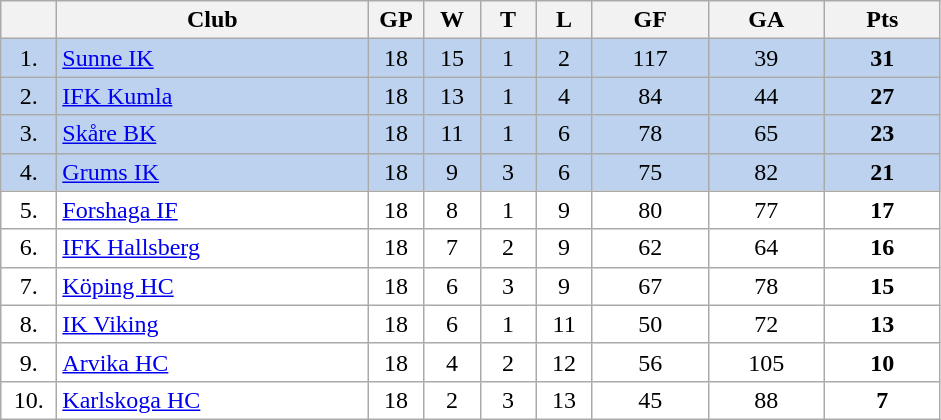<table class="wikitable">
<tr>
<th width="30"></th>
<th width="200">Club</th>
<th width="30">GP</th>
<th width="30">W</th>
<th width="30">T</th>
<th width="30">L</th>
<th width="70">GF</th>
<th width="70">GA</th>
<th width="70">Pts</th>
</tr>
<tr bgcolor="#BCD2EE" align="center">
<td>1.</td>
<td align="left"><a href='#'>Sunne IK</a></td>
<td>18</td>
<td>15</td>
<td>1</td>
<td>2</td>
<td>117</td>
<td>39</td>
<td><strong>31</strong></td>
</tr>
<tr bgcolor="#BCD2EE" align="center">
<td>2.</td>
<td align="left"><a href='#'>IFK Kumla</a></td>
<td>18</td>
<td>13</td>
<td>1</td>
<td>4</td>
<td>84</td>
<td>44</td>
<td><strong>27</strong></td>
</tr>
<tr bgcolor="#BCD2EE" align="center">
<td>3.</td>
<td align="left"><a href='#'>Skåre BK</a></td>
<td>18</td>
<td>11</td>
<td>1</td>
<td>6</td>
<td>78</td>
<td>65</td>
<td><strong>23</strong></td>
</tr>
<tr bgcolor="#BCD2EE" align="center">
<td>4.</td>
<td align="left"><a href='#'>Grums IK</a></td>
<td>18</td>
<td>9</td>
<td>3</td>
<td>6</td>
<td>75</td>
<td>82</td>
<td><strong>21</strong></td>
</tr>
<tr bgcolor="#FFFFFF" align="center">
<td>5.</td>
<td align="left"><a href='#'>Forshaga IF</a></td>
<td>18</td>
<td>8</td>
<td>1</td>
<td>9</td>
<td>80</td>
<td>77</td>
<td><strong>17</strong></td>
</tr>
<tr bgcolor="#FFFFFF" align="center">
<td>6.</td>
<td align="left"><a href='#'>IFK Hallsberg</a></td>
<td>18</td>
<td>7</td>
<td>2</td>
<td>9</td>
<td>62</td>
<td>64</td>
<td><strong>16</strong></td>
</tr>
<tr bgcolor="#FFFFFF" align="center">
<td>7.</td>
<td align="left"><a href='#'>Köping HC</a></td>
<td>18</td>
<td>6</td>
<td>3</td>
<td>9</td>
<td>67</td>
<td>78</td>
<td><strong>15</strong></td>
</tr>
<tr bgcolor="#FFFFFF" align="center">
<td>8.</td>
<td align="left"><a href='#'>IK Viking</a></td>
<td>18</td>
<td>6</td>
<td>1</td>
<td>11</td>
<td>50</td>
<td>72</td>
<td><strong>13</strong></td>
</tr>
<tr bgcolor="#FFFFFF" align="center">
<td>9.</td>
<td align="left"><a href='#'>Arvika HC</a></td>
<td>18</td>
<td>4</td>
<td>2</td>
<td>12</td>
<td>56</td>
<td>105</td>
<td><strong>10</strong></td>
</tr>
<tr bgcolor="#FFFFFF" align="center">
<td>10.</td>
<td align="left"><a href='#'>Karlskoga HC</a></td>
<td>18</td>
<td>2</td>
<td>3</td>
<td>13</td>
<td>45</td>
<td>88</td>
<td><strong>7</strong></td>
</tr>
</table>
